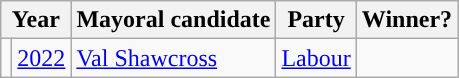<table class="wikitable">
<tr>
<th colspan="2">Year</th>
<th>Mayoral candidate</th>
<th>Party</th>
<th>Winner?</th>
</tr>
<tr>
<td style="background-color: "></td>
<td><a href='#'>2022</a></td>
<td><a href='#'>Val Shawcross</a></td>
<td><a href='#'>Labour</a></td>
<td></td>
</tr>
</table>
